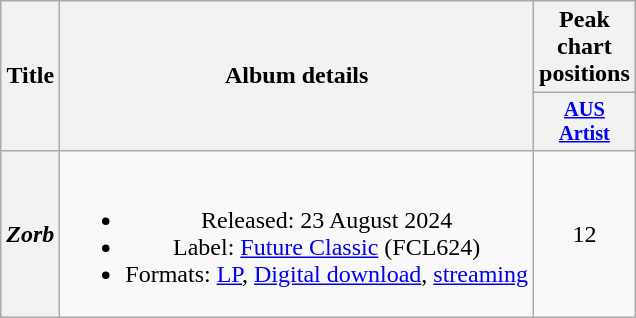<table class="wikitable plainrowheaders" style="text-align:center;" border="1">
<tr>
<th scope="col" rowspan="2">Title</th>
<th scope="col" rowspan="2">Album details</th>
<th scope="col" colspan="1">Peak chart positions</th>
</tr>
<tr>
<th scope="col" style="width:3em; font-size:85%"><a href='#'>AUS<br>Artist</a><br></th>
</tr>
<tr>
<th scope="row"><em>Zorb</em></th>
<td><br><ul><li>Released: 23 August 2024</li><li>Label: <a href='#'>Future Classic</a> (FCL624)</li><li>Formats: <a href='#'>LP</a>, <a href='#'>Digital download</a>, <a href='#'>streaming</a></li></ul></td>
<td>12</td>
</tr>
</table>
